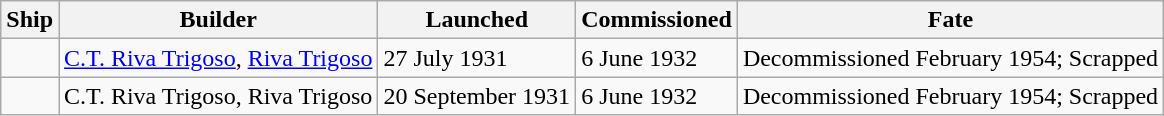<table class="wikitable">
<tr>
<th>Ship</th>
<th>Builder</th>
<th>Launched</th>
<th>Commissioned</th>
<th>Fate</th>
</tr>
<tr>
<td></td>
<td> <a href='#'>C.T. Riva Trigoso</a>, <a href='#'>Riva Trigoso</a></td>
<td>27 July 1931</td>
<td>6 June 1932</td>
<td>Decommissioned February 1954; Scrapped</td>
</tr>
<tr>
<td></td>
<td> C.T. Riva Trigoso, Riva Trigoso</td>
<td>20 September 1931</td>
<td>6 June 1932</td>
<td>Decommissioned February 1954; Scrapped</td>
</tr>
</table>
